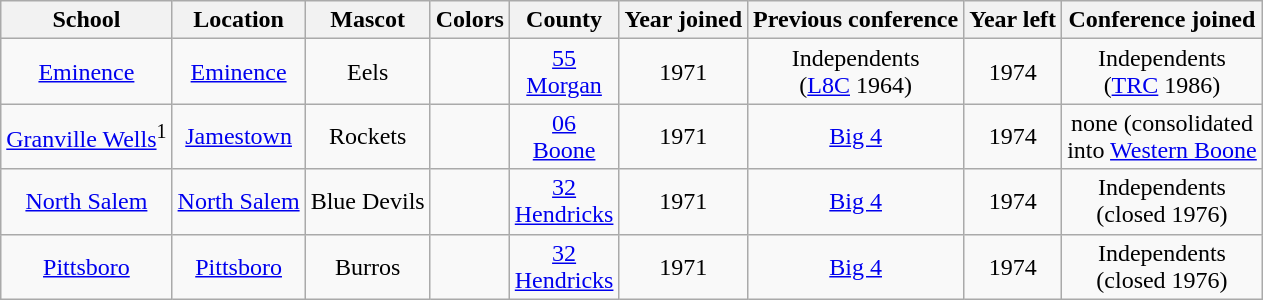<table class="wikitable" style="text-align:center;">
<tr>
<th>School</th>
<th>Location</th>
<th>Mascot</th>
<th>Colors</th>
<th>County</th>
<th>Year joined</th>
<th>Previous conference</th>
<th>Year left</th>
<th>Conference joined</th>
</tr>
<tr>
<td><a href='#'>Eminence</a></td>
<td><a href='#'>Eminence</a></td>
<td>Eels</td>
<td> </td>
<td><a href='#'>55 <br> Morgan</a></td>
<td>1971</td>
<td>Independents<br>(<a href='#'>L8C</a> 1964)</td>
<td>1974</td>
<td>Independents<br>(<a href='#'>TRC</a> 1986)</td>
</tr>
<tr>
<td><a href='#'>Granville Wells</a><sup>1</sup></td>
<td><a href='#'>Jamestown</a></td>
<td>Rockets</td>
<td> </td>
<td><a href='#'>06<br>Boone</a></td>
<td>1971</td>
<td><a href='#'>Big 4</a></td>
<td>1974</td>
<td>none (consolidated<br>into <a href='#'>Western Boone</a></td>
</tr>
<tr>
<td><a href='#'>North Salem</a></td>
<td><a href='#'>North Salem</a></td>
<td>Blue Devils</td>
<td> </td>
<td><a href='#'>32<br>Hendricks</a></td>
<td>1971</td>
<td><a href='#'>Big 4</a></td>
<td>1974</td>
<td>Independents<br>(closed 1976)</td>
</tr>
<tr>
<td><a href='#'>Pittsboro</a></td>
<td><a href='#'>Pittsboro</a></td>
<td>Burros</td>
<td> </td>
<td><a href='#'>32<br>Hendricks</a></td>
<td>1971</td>
<td><a href='#'>Big 4</a></td>
<td>1974</td>
<td>Independents<br>(closed 1976)</td>
</tr>
</table>
